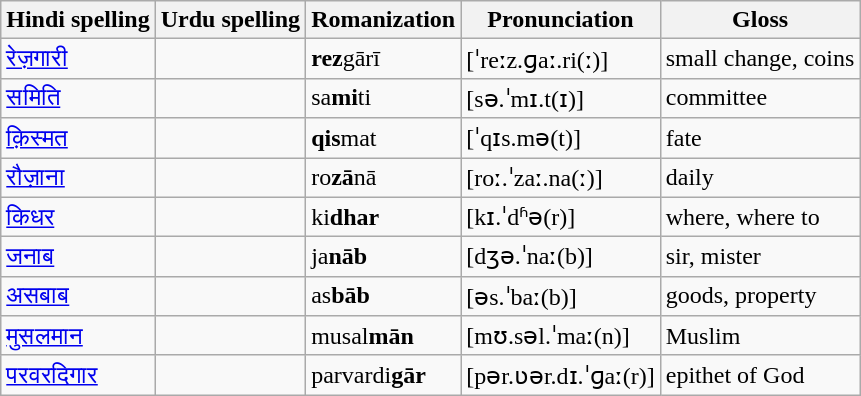<table class="wikitable">
<tr>
<th>Hindi spelling</th>
<th>Urdu spelling</th>
<th>Romanization</th>
<th>Pronunciation</th>
<th>Gloss</th>
</tr>
<tr>
<td><a href='#'>रेज़गारी</a></td>
<td></td>
<td><strong>rez</strong>gārī</td>
<td>[ˈreːz.ɡaː.ri(ː)]</td>
<td>small change, coins</td>
</tr>
<tr>
<td><a href='#'>समिति</a></td>
<td></td>
<td>sa<strong>mi</strong>ti</td>
<td>[sə.ˈmɪ.t(ɪ)]</td>
<td>committee</td>
</tr>
<tr>
<td><a href='#'>क़िस्मत</a></td>
<td></td>
<td><strong>qis</strong>mat</td>
<td>[ˈqɪs.mə(t)]</td>
<td>fate</td>
</tr>
<tr>
<td><a href='#'>रौज़ाना</a></td>
<td></td>
<td>ro<strong>zā</strong>nā</td>
<td>[roː.ˈzaː.na(ː)]</td>
<td>daily</td>
</tr>
<tr>
<td><a href='#'>किधर</a></td>
<td></td>
<td>ki<strong>dhar</strong></td>
<td>[kɪ.ˈdʱə(r)]</td>
<td>where, where to</td>
</tr>
<tr>
<td><a href='#'>जनाब</a></td>
<td></td>
<td>ja<strong>nāb</strong></td>
<td>[dʒə.ˈnaː(b)]</td>
<td>sir, mister</td>
</tr>
<tr>
<td><a href='#'>असबाब</a></td>
<td></td>
<td>as<strong>bāb</strong></td>
<td>[əs.ˈbaː(b)]</td>
<td>goods, property</td>
</tr>
<tr>
<td><a href='#'>मुसलमान</a></td>
<td></td>
<td>musal<strong>mān</strong></td>
<td>[mʊ.səl.ˈmaː(n)]</td>
<td>Muslim</td>
</tr>
<tr>
<td><a href='#'>परवरदिगार</a></td>
<td></td>
<td>parvardi<strong>gār</strong></td>
<td>[pər.ʋər.dɪ.ˈɡaː(r)]</td>
<td>epithet of God</td>
</tr>
</table>
